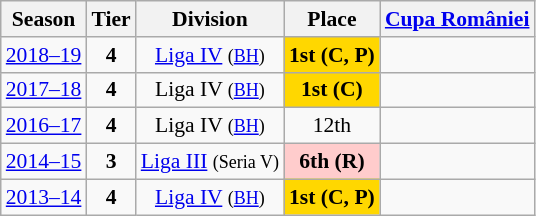<table class="wikitable" style="text-align:center; font-size:90%">
<tr>
<th>Season</th>
<th>Tier</th>
<th>Division</th>
<th>Place</th>
<th><a href='#'>Cupa României</a></th>
</tr>
<tr>
<td><a href='#'>2018–19</a></td>
<td><strong>4</strong></td>
<td><a href='#'>Liga IV</a> <small>(<a href='#'>BH</a>)</small></td>
<td align=center bgcolor=gold><strong>1st (C, P)</strong></td>
<td></td>
</tr>
<tr>
<td><a href='#'>2017–18</a></td>
<td><strong>4</strong></td>
<td>Liga IV <small>(<a href='#'>BH</a>)</small></td>
<td align=center bgcolor=gold><strong>1st (C)</strong></td>
<td></td>
</tr>
<tr>
<td><a href='#'>2016–17</a></td>
<td><strong>4</strong></td>
<td>Liga IV <small>(<a href='#'>BH</a>)</small></td>
<td>12th</td>
<td></td>
</tr>
<tr>
<td><a href='#'>2014–15</a></td>
<td><strong>3</strong></td>
<td><a href='#'>Liga III</a> <small>(Seria V)</small></td>
<td align=center bgcolor=FFCCCC><strong>6th (R)</strong></td>
<td></td>
</tr>
<tr>
<td><a href='#'>2013–14</a></td>
<td><strong>4</strong></td>
<td><a href='#'>Liga IV</a> <small>(<a href='#'>BH</a>)</small></td>
<td align=center bgcolor=gold><strong>1st (C, P)</strong></td>
<td></td>
</tr>
</table>
